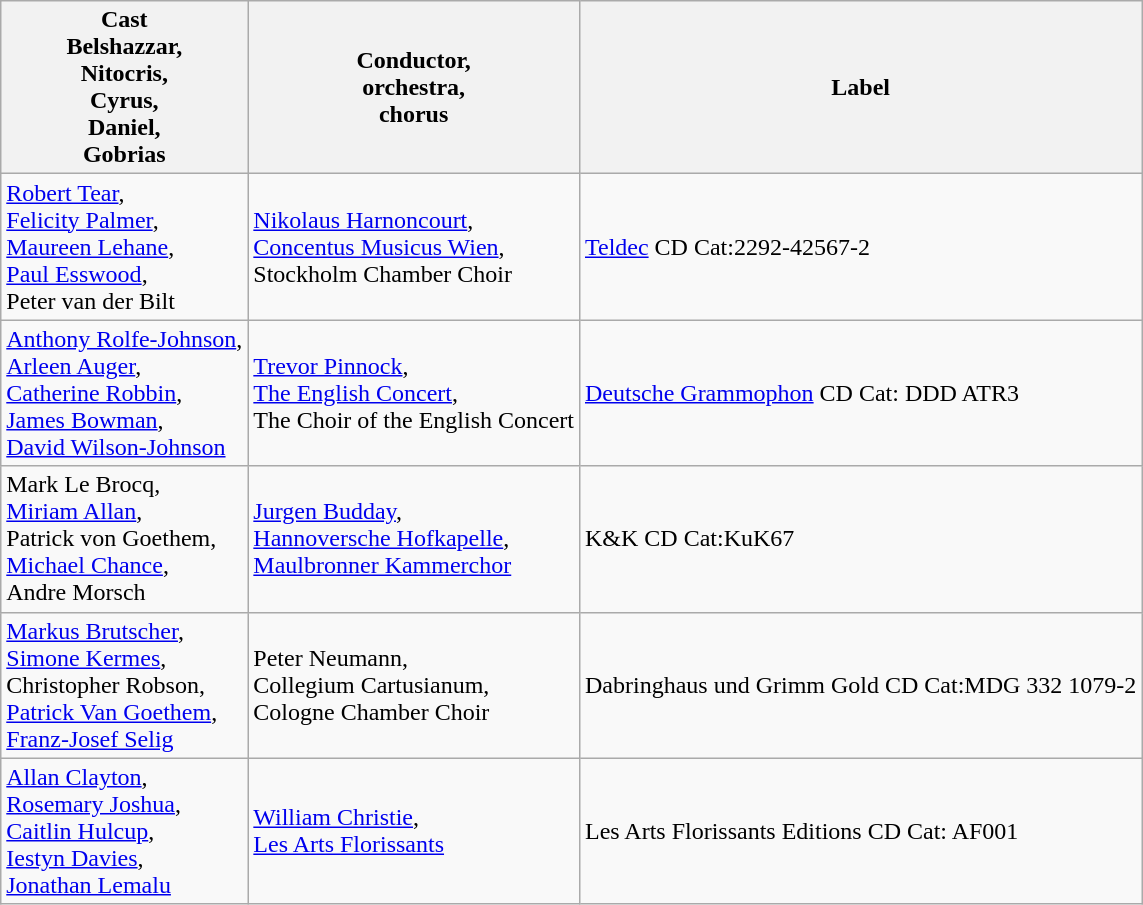<table class="wikitable">
<tr>
<th>Cast<br>Belshazzar,<br>Nitocris,<br>Cyrus,<br>Daniel,<br>Gobrias</th>
<th>Conductor,<br>orchestra,<br>chorus</th>
<th>Label</th>
</tr>
<tr>
<td><a href='#'>Robert Tear</a>,<br><a href='#'>Felicity Palmer</a>,<br><a href='#'>Maureen Lehane</a>,<br><a href='#'>Paul Esswood</a>,<br>Peter van der Bilt</td>
<td><a href='#'>Nikolaus Harnoncourt</a>,<br><a href='#'>Concentus Musicus Wien</a>,<br>Stockholm Chamber Choir</td>
<td><a href='#'>Teldec</a> CD Cat:2292-42567-2</td>
</tr>
<tr>
<td><a href='#'>Anthony Rolfe-Johnson</a>,<br><a href='#'>Arleen Auger</a>,<br><a href='#'>Catherine Robbin</a>,<br><a href='#'>James Bowman</a>,<br><a href='#'>David Wilson-Johnson</a></td>
<td><a href='#'>Trevor Pinnock</a>,<br><a href='#'>The English Concert</a>,<br>The Choir of the English Concert</td>
<td><a href='#'>Deutsche Grammophon</a> CD Cat: DDD ATR3</td>
</tr>
<tr>
<td>Mark Le Brocq,<br><a href='#'>Miriam Allan</a>,<br>Patrick von Goethem,<br><a href='#'>Michael Chance</a>,<br>Andre Morsch</td>
<td><a href='#'>Jurgen Budday</a>,<br><a href='#'>Hannoversche Hofkapelle</a>,<br><a href='#'>Maulbronner Kammerchor</a></td>
<td>K&K CD Cat:KuK67</td>
</tr>
<tr>
<td><a href='#'>Markus Brutscher</a>,<br><a href='#'>Simone Kermes</a>,<br>Christopher Robson,<br><a href='#'>Patrick Van Goethem</a>,<br><a href='#'>Franz-Josef Selig</a></td>
<td>Peter Neumann,<br>Collegium Cartusianum,<br>Cologne Chamber Choir</td>
<td>Dabringhaus und Grimm Gold CD Cat:MDG 332 1079-2</td>
</tr>
<tr>
<td><a href='#'>Allan Clayton</a>,<br><a href='#'>Rosemary Joshua</a>,<br><a href='#'>Caitlin Hulcup</a>,<br><a href='#'>Iestyn Davies</a>,<br><a href='#'>Jonathan Lemalu</a></td>
<td><a href='#'>William Christie</a>,<br><a href='#'>Les Arts Florissants</a><br></td>
<td>Les Arts Florissants Editions CD Cat: AF001</td>
</tr>
</table>
